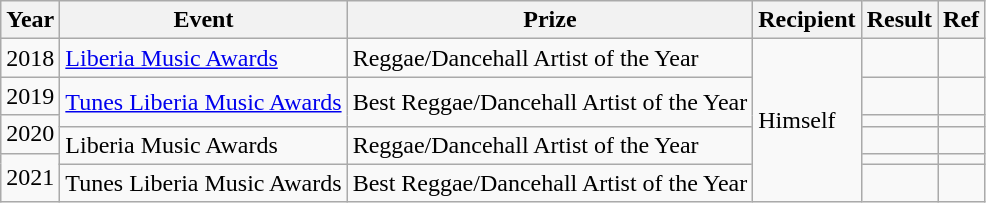<table class ="wikitable">
<tr>
<th>Year</th>
<th>Event</th>
<th>Prize</th>
<th>Recipient</th>
<th>Result</th>
<th>Ref</th>
</tr>
<tr>
<td>2018</td>
<td><a href='#'>Liberia Music Awards</a></td>
<td>Reggae/Dancehall Artist of the Year</td>
<td rowspan="6">Himself</td>
<td></td>
<td></td>
</tr>
<tr>
<td>2019</td>
<td rowspan="2"><a href='#'>Tunes Liberia Music Awards</a></td>
<td rowspan="2">Best Reggae/Dancehall Artist of the Year</td>
<td></td>
<td></td>
</tr>
<tr>
<td rowspan="2">2020</td>
<td></td>
<td></td>
</tr>
<tr>
<td rowspan="2">Liberia Music Awards</td>
<td rowspan="2">Reggae/Dancehall Artist of the Year</td>
<td></td>
<td></td>
</tr>
<tr>
<td rowspan="2">2021</td>
<td></td>
<td></td>
</tr>
<tr>
<td>Tunes Liberia Music Awards</td>
<td>Best Reggae/Dancehall Artist of the Year</td>
<td></td>
<td></td>
</tr>
</table>
